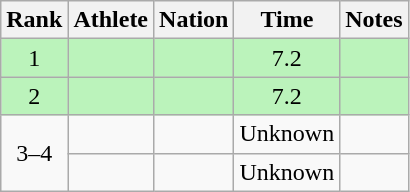<table class="wikitable sortable" style="text-align:center">
<tr>
<th>Rank</th>
<th>Athlete</th>
<th>Nation</th>
<th>Time</th>
<th>Notes</th>
</tr>
<tr style="background:#bbf3bb;">
<td>1</td>
<td align=left></td>
<td align=left></td>
<td>7.2</td>
<td></td>
</tr>
<tr style="background:#bbf3bb;">
<td>2</td>
<td align=left></td>
<td align=left></td>
<td>7.2</td>
<td></td>
</tr>
<tr>
<td rowspan=2>3–4</td>
<td align=left></td>
<td align=left></td>
<td>Unknown</td>
<td></td>
</tr>
<tr>
<td align=left></td>
<td align=left></td>
<td>Unknown</td>
<td></td>
</tr>
</table>
